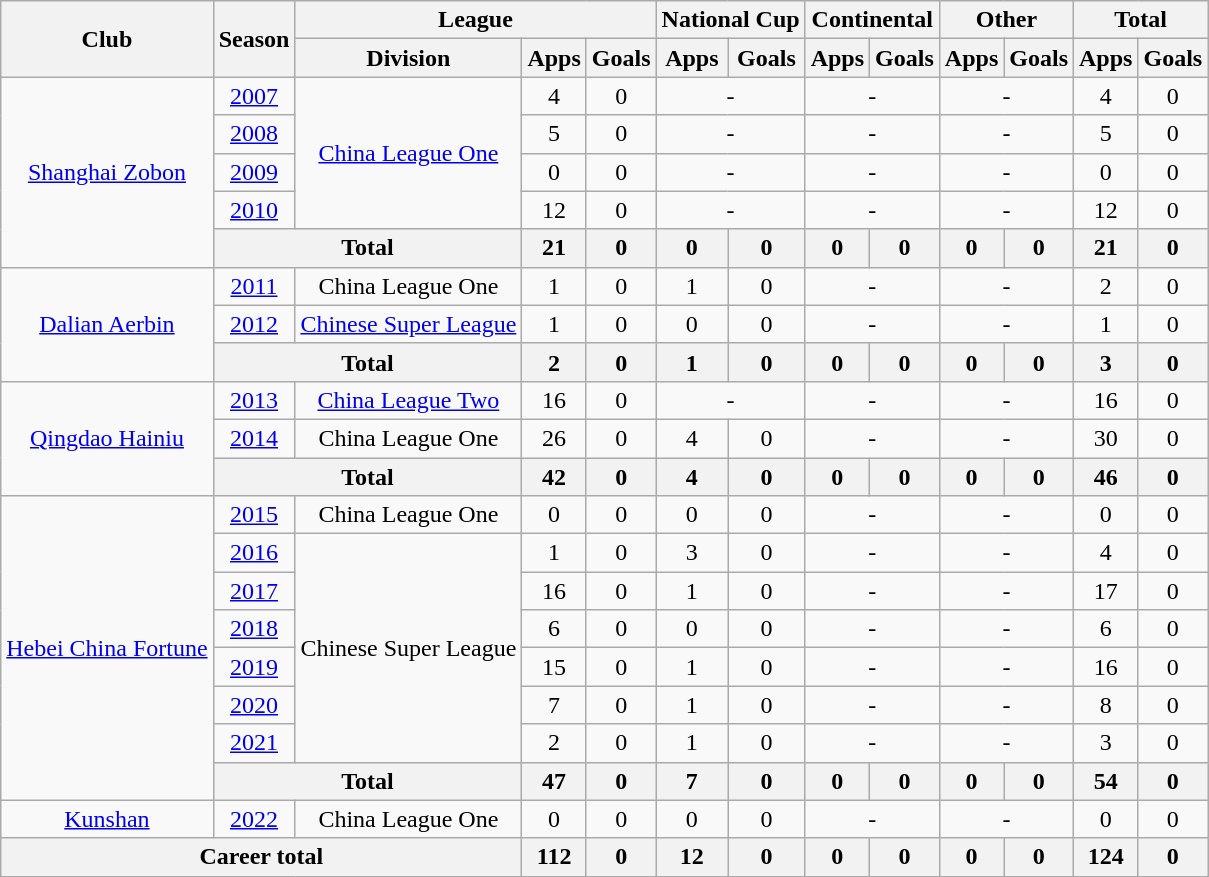<table class="wikitable" style="text-align: center">
<tr>
<th rowspan="2">Club</th>
<th rowspan="2">Season</th>
<th colspan="3">League</th>
<th colspan="2">National Cup</th>
<th colspan="2">Continental</th>
<th colspan="2">Other</th>
<th colspan="2">Total</th>
</tr>
<tr>
<th>Division</th>
<th>Apps</th>
<th>Goals</th>
<th>Apps</th>
<th>Goals</th>
<th>Apps</th>
<th>Goals</th>
<th>Apps</th>
<th>Goals</th>
<th>Apps</th>
<th>Goals</th>
</tr>
<tr>
<td rowspan="5"><a href='#'>Shanghai Zobon</a></td>
<td><a href='#'>2007</a></td>
<td rowspan="4"><a href='#'>China League One</a></td>
<td>4</td>
<td>0</td>
<td colspan="2">-</td>
<td colspan="2">-</td>
<td colspan="2">-</td>
<td>4</td>
<td>0</td>
</tr>
<tr>
<td><a href='#'>2008</a></td>
<td>5</td>
<td>0</td>
<td colspan="2">-</td>
<td colspan="2">-</td>
<td colspan="2">-</td>
<td>5</td>
<td>0</td>
</tr>
<tr>
<td><a href='#'>2009</a></td>
<td>0</td>
<td>0</td>
<td colspan="2">-</td>
<td colspan="2">-</td>
<td colspan="2">-</td>
<td>0</td>
<td>0</td>
</tr>
<tr>
<td><a href='#'>2010</a></td>
<td>12</td>
<td>0</td>
<td colspan="2">-</td>
<td colspan="2">-</td>
<td colspan="2">-</td>
<td>12</td>
<td>0</td>
</tr>
<tr>
<th colspan="2"><strong>Total</strong></th>
<th>21</th>
<th>0</th>
<th>0</th>
<th>0</th>
<th>0</th>
<th>0</th>
<th>0</th>
<th>0</th>
<th>21</th>
<th>0</th>
</tr>
<tr>
<td rowspan="3"><a href='#'>Dalian Aerbin</a></td>
<td><a href='#'>2011</a></td>
<td>China League One</td>
<td>1</td>
<td>0</td>
<td>1</td>
<td>0</td>
<td colspan="2">-</td>
<td colspan="2">-</td>
<td>2</td>
<td>0</td>
</tr>
<tr>
<td><a href='#'>2012</a></td>
<td><a href='#'>Chinese Super League</a></td>
<td>1</td>
<td>0</td>
<td>0</td>
<td>0</td>
<td colspan="2">-</td>
<td colspan="2">-</td>
<td>1</td>
<td>0</td>
</tr>
<tr>
<th colspan="2"><strong>Total</strong></th>
<th>2</th>
<th>0</th>
<th>1</th>
<th>0</th>
<th>0</th>
<th>0</th>
<th>0</th>
<th>0</th>
<th>3</th>
<th>0</th>
</tr>
<tr>
<td rowspan="3"><a href='#'>Qingdao Hainiu</a></td>
<td><a href='#'>2013</a></td>
<td><a href='#'>China League Two</a></td>
<td>16</td>
<td>0</td>
<td colspan="2">-</td>
<td colspan="2">-</td>
<td colspan="2">-</td>
<td>16</td>
<td>0</td>
</tr>
<tr>
<td><a href='#'>2014</a></td>
<td>China League One</td>
<td>26</td>
<td>0</td>
<td>4</td>
<td>0</td>
<td colspan="2">-</td>
<td colspan="2">-</td>
<td>30</td>
<td>0</td>
</tr>
<tr>
<th colspan="2"><strong>Total</strong></th>
<th>42</th>
<th>0</th>
<th>4</th>
<th>0</th>
<th>0</th>
<th>0</th>
<th>0</th>
<th>0</th>
<th>46</th>
<th>0</th>
</tr>
<tr>
<td rowspan="8"><a href='#'>Hebei China Fortune</a></td>
<td><a href='#'>2015</a></td>
<td>China League One</td>
<td>0</td>
<td>0</td>
<td>0</td>
<td>0</td>
<td colspan="2">-</td>
<td colspan="2">-</td>
<td>0</td>
<td>0</td>
</tr>
<tr>
<td><a href='#'>2016</a></td>
<td rowspan="6">Chinese Super League</td>
<td>1</td>
<td>0</td>
<td>3</td>
<td>0</td>
<td colspan="2">-</td>
<td colspan="2">-</td>
<td>4</td>
<td>0</td>
</tr>
<tr>
<td><a href='#'>2017</a></td>
<td>16</td>
<td>0</td>
<td>1</td>
<td>0</td>
<td colspan="2">-</td>
<td colspan="2">-</td>
<td>17</td>
<td>0</td>
</tr>
<tr>
<td><a href='#'>2018</a></td>
<td>6</td>
<td>0</td>
<td>0</td>
<td>0</td>
<td colspan="2">-</td>
<td colspan="2">-</td>
<td>6</td>
<td>0</td>
</tr>
<tr>
<td><a href='#'>2019</a></td>
<td>15</td>
<td>0</td>
<td>1</td>
<td>0</td>
<td colspan="2">-</td>
<td colspan="2">-</td>
<td>16</td>
<td>0</td>
</tr>
<tr>
<td><a href='#'>2020</a></td>
<td>7</td>
<td>0</td>
<td>1</td>
<td>0</td>
<td colspan="2">-</td>
<td colspan="2">-</td>
<td>8</td>
<td>0</td>
</tr>
<tr>
<td><a href='#'>2021</a></td>
<td>2</td>
<td>0</td>
<td>1</td>
<td>0</td>
<td colspan="2">-</td>
<td colspan="2">-</td>
<td>3</td>
<td>0</td>
</tr>
<tr>
<th colspan="2"><strong>Total</strong></th>
<th>47</th>
<th>0</th>
<th>7</th>
<th>0</th>
<th>0</th>
<th>0</th>
<th>0</th>
<th>0</th>
<th>54</th>
<th>0</th>
</tr>
<tr>
<td><a href='#'>Kunshan</a></td>
<td><a href='#'>2022</a></td>
<td>China League One</td>
<td>0</td>
<td>0</td>
<td>0</td>
<td>0</td>
<td colspan="2">-</td>
<td colspan="2">-</td>
<td>0</td>
<td>0</td>
</tr>
<tr>
<th colspan=3>Career total</th>
<th>112</th>
<th>0</th>
<th>12</th>
<th>0</th>
<th>0</th>
<th>0</th>
<th>0</th>
<th>0</th>
<th>124</th>
<th>0</th>
</tr>
</table>
